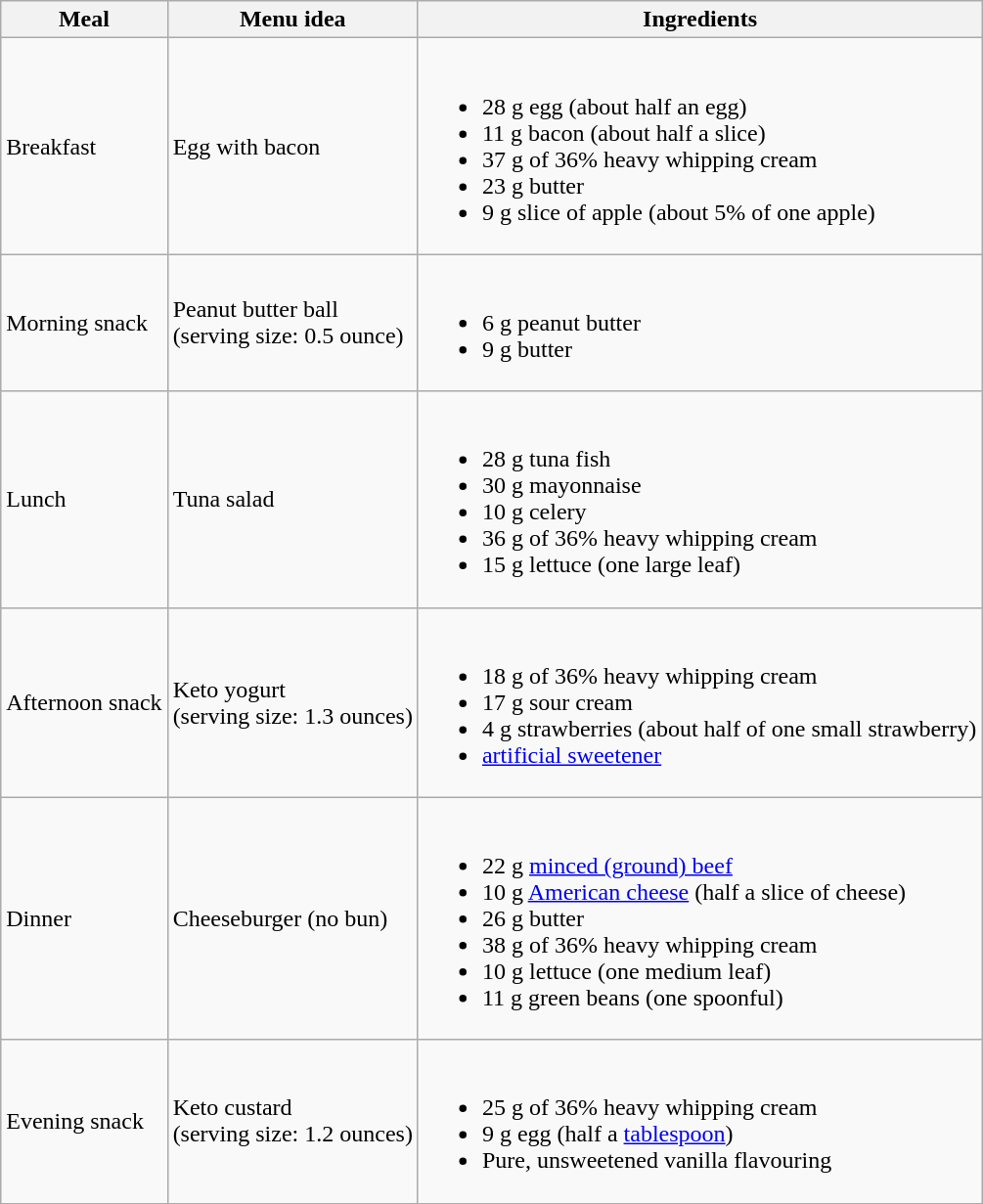<table class="wikitable">
<tr>
<th>Meal</th>
<th>Menu idea</th>
<th>Ingredients</th>
</tr>
<tr>
<td>Breakfast</td>
<td>Egg with bacon</td>
<td><br><ul><li>28 g egg (about half an egg)</li><li>11 g bacon (about half a slice)</li><li>37 g of 36% heavy whipping cream</li><li>23 g butter</li><li>9 g slice of apple (about 5% of one apple)</li></ul></td>
</tr>
<tr>
<td>Morning snack</td>
<td>Peanut butter ball<br>(serving size: 0.5 ounce)</td>
<td><br><ul><li>6 g peanut butter</li><li>9 g butter</li></ul></td>
</tr>
<tr>
<td>Lunch</td>
<td>Tuna salad</td>
<td><br><ul><li>28 g tuna fish</li><li>30 g mayonnaise</li><li>10 g celery</li><li>36 g of 36% heavy whipping cream</li><li>15 g lettuce (one large leaf)</li></ul></td>
</tr>
<tr>
<td>Afternoon snack</td>
<td>Keto yogurt<br>(serving size: 1.3 ounces)</td>
<td><br><ul><li>18 g of 36% heavy whipping cream</li><li>17 g sour cream</li><li>4 g strawberries (about half of one small strawberry)</li><li><a href='#'>artificial sweetener</a></li></ul></td>
</tr>
<tr>
<td>Dinner</td>
<td>Cheeseburger (no bun)</td>
<td><br><ul><li>22 g <a href='#'>minced (ground) beef</a></li><li>10 g <a href='#'>American cheese</a> (half a slice of cheese)</li><li>26 g butter</li><li>38 g of 36% heavy whipping cream</li><li>10 g lettuce (one medium leaf)</li><li>11 g green beans (one spoonful)</li></ul></td>
</tr>
<tr>
<td>Evening snack</td>
<td>Keto custard<br>(serving size: 1.2 ounces)</td>
<td><br><ul><li>25 g of 36% heavy whipping cream</li><li>9 g egg (half a <a href='#'>tablespoon</a>)</li><li>Pure, unsweetened vanilla flavouring</li></ul></td>
</tr>
</table>
